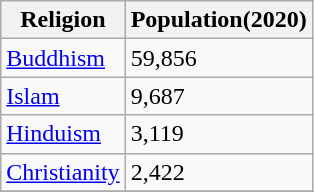<table class="wikitable sortable">
<tr>
<th>Religion</th>
<th>Population(2020)</th>
</tr>
<tr>
<td><a href='#'>Buddhism</a></td>
<td>59,856</td>
</tr>
<tr>
<td><a href='#'>Islam</a></td>
<td>9,687</td>
</tr>
<tr>
<td><a href='#'>Hinduism</a></td>
<td>3,119</td>
</tr>
<tr>
<td><a href='#'>Christianity</a></td>
<td>2,422</td>
</tr>
<tr>
</tr>
</table>
